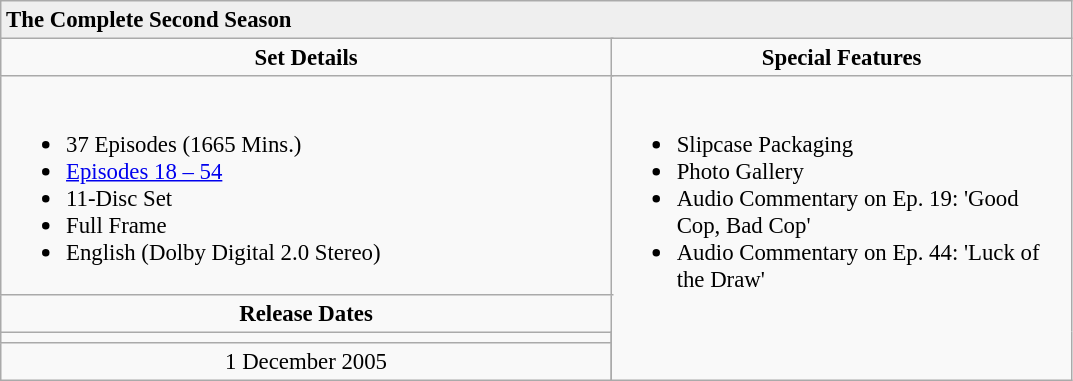<table class="wikitable" style="font-size: 95%;">
<tr style="background:#EFEFEF">
<td colspan="5"><strong>The Complete Second Season</strong></td>
</tr>
<tr>
<td align="center" width="350" colspan="3"><strong>Set Details</strong></td>
<td width="250" align="center"><strong>Special Features</strong></td>
</tr>
<tr valign="top">
<td colspan="3" align="left" width="400"><br><ul><li>37 Episodes (1665 Mins.)</li><li><a href='#'>Episodes 18 – 54</a></li><li>11-Disc Set</li><li>Full Frame</li><li>English (Dolby Digital 2.0 Stereo)</li></ul></td>
<td rowspan="4" align="left" width="300"><br><ul><li>Slipcase Packaging</li><li>Photo Gallery</li><li>Audio Commentary on Ep. 19: 'Good Cop, Bad Cop'</li><li>Audio Commentary on Ep. 44: 'Luck of the Draw'</li></ul></td>
</tr>
<tr>
<td colspan="3" align="center"><strong>Release Dates</strong></td>
</tr>
<tr>
<td align="center"></td>
</tr>
<tr>
<td align="center">1 December 2005</td>
</tr>
</table>
